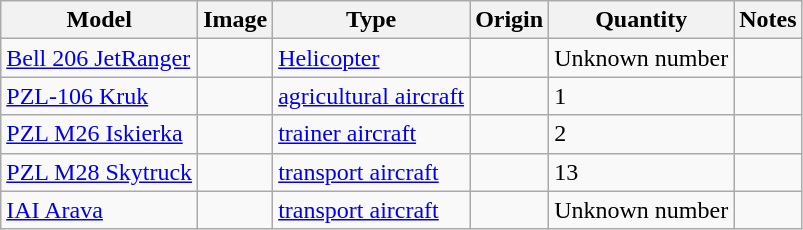<table class="wikitable">
<tr>
<th>Model</th>
<th>Image</th>
<th>Type</th>
<th>Origin</th>
<th>Quantity</th>
<th>Notes</th>
</tr>
<tr>
<td><a href='#'>Bell 206 JetRanger</a></td>
<td></td>
<td><a href='#'>Helicopter</a></td>
<td></td>
<td>Unknown number</td>
<td></td>
</tr>
<tr>
<td><a href='#'>PZL-106 Kruk</a></td>
<td></td>
<td><a href='#'>agricultural aircraft</a></td>
<td></td>
<td>1</td>
<td></td>
</tr>
<tr>
<td><a href='#'>PZL M26 Iskierka</a></td>
<td></td>
<td><a href='#'>trainer aircraft</a></td>
<td></td>
<td>2</td>
<td></td>
</tr>
<tr>
<td><a href='#'>PZL M28 Skytruck</a></td>
<td></td>
<td><a href='#'>transport aircraft</a></td>
<td></td>
<td>13</td>
<td></td>
</tr>
<tr>
<td><a href='#'>IAI Arava</a></td>
<td></td>
<td><a href='#'>transport aircraft</a></td>
<td></td>
<td>Unknown number</td>
<td></td>
</tr>
</table>
